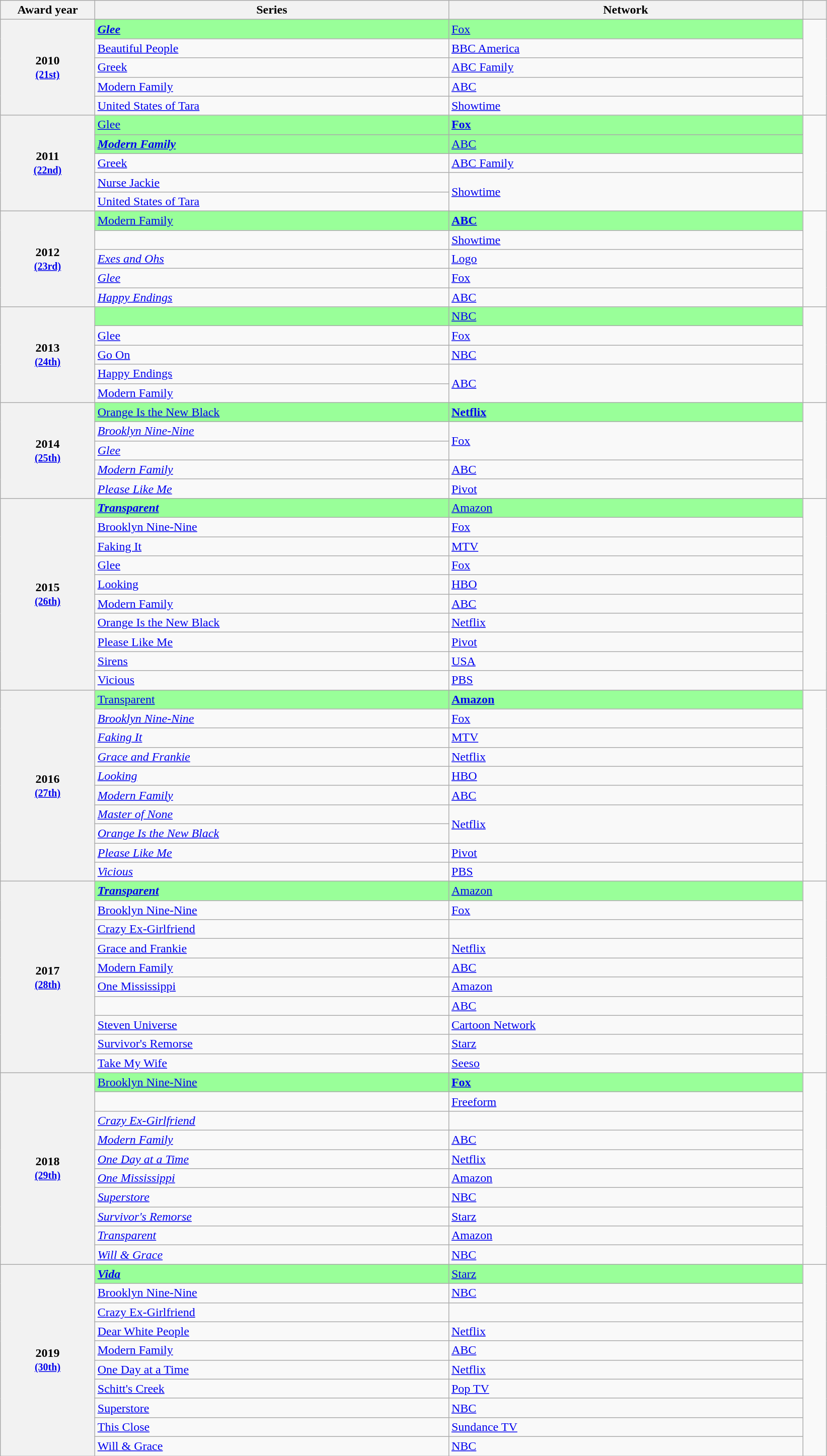<table class="wikitable sortable">
<tr>
<th scope="col" style="width:8%">Award year</th>
<th scope="col" style="width:30%">Series</th>
<th scope="col" style="width:30%">Network</th>
<th scope="col" style="width:2%" class="unsortable"></th>
</tr>
<tr>
<th scope="rowgroup" rowspan="5" style="text-align:center">2010<br><small><a href='#'>(21st)</a></small></th>
<td style="background:#99ff99;"><strong><em><a href='#'>Glee</a><em> <strong></td>
<td style="background:#99ff99;"></strong><a href='#'>Fox</a><strong></td>
<td rowspan="5" align="center"><br></td>
</tr>
<tr>
<td></em><a href='#'>Beautiful People</a><em></td>
<td><a href='#'>BBC America</a></td>
</tr>
<tr>
<td></em><a href='#'>Greek</a><em></td>
<td><a href='#'>ABC Family</a></td>
</tr>
<tr>
<td></em><a href='#'>Modern Family</a><em></td>
<td><a href='#'>ABC</a></td>
</tr>
<tr>
<td></em><a href='#'>United States of Tara</a><em></td>
<td><a href='#'>Showtime</a></td>
</tr>
<tr>
<th scope="rowgroup" rowspan="5" style="text-align:center">2011<br><small><a href='#'>(22nd)</a></small></th>
<td style="background:#99ff99;"></em></strong><a href='#'>Glee</a></em> </strong></td>
<td style="background:#99ff99;"><strong><a href='#'>Fox</a></strong></td>
<td rowspan="5" align="center"><br></td>
</tr>
<tr>
<td style="background:#99ff99;"><strong><em><a href='#'>Modern Family</a><em> <strong></td>
<td style="background:#99ff99;"></strong><a href='#'>ABC</a><strong></td>
</tr>
<tr>
<td></em><a href='#'>Greek</a><em></td>
<td><a href='#'>ABC Family</a></td>
</tr>
<tr>
<td></em><a href='#'>Nurse Jackie</a><em></td>
<td rowspan=2><a href='#'>Showtime</a></td>
</tr>
<tr>
<td></em><a href='#'>United States of Tara</a><em></td>
</tr>
<tr>
<th scope="rowgroup" rowspan="5" style="text-align:center">2012<br><small><a href='#'>(23rd)</a></small></th>
<td style="background:#99ff99;"></em></strong><a href='#'>Modern Family</a></em> </strong></td>
<td style="background:#99ff99;"><strong><a href='#'>ABC</a></strong></td>
<td rowspan="5" align="center"><br></td>
</tr>
<tr>
<td><em></em></td>
<td><a href='#'>Showtime</a></td>
</tr>
<tr>
<td><em><a href='#'>Exes and Ohs</a></em></td>
<td><a href='#'>Logo</a></td>
</tr>
<tr>
<td><em><a href='#'>Glee</a></em></td>
<td><a href='#'>Fox</a></td>
</tr>
<tr>
<td><em><a href='#'>Happy Endings</a></em></td>
<td><a href='#'>ABC</a></td>
</tr>
<tr>
<th scope="rowgroup" rowspan="5" style="text-align:center">2013<br><small><a href='#'>(24th)</a></small></th>
<td style="background:#99ff99;"><strong><em><em> <strong></td>
<td style="background:#99ff99;"></strong><a href='#'>NBC</a><strong></td>
<td rowspan="5" align="center"><br></td>
</tr>
<tr>
<td></em><a href='#'>Glee</a><em></td>
<td><a href='#'>Fox</a></td>
</tr>
<tr>
<td></em><a href='#'>Go On</a><em></td>
<td><a href='#'>NBC</a></td>
</tr>
<tr>
<td></em><a href='#'>Happy Endings</a><em></td>
<td rowspan=2><a href='#'>ABC</a></td>
</tr>
<tr>
<td></em><a href='#'>Modern Family</a><em></td>
</tr>
<tr>
<th scope="rowgroup" rowspan="5" style="text-align:center">2014<br><small><a href='#'>(25th)</a></small></th>
<td style="background:#99ff99;"></em></strong><a href='#'>Orange Is the New Black</a></em> </strong></td>
<td style="background:#99ff99;"><strong><a href='#'>Netflix</a></strong></td>
<td rowspan="5" align="center"><br></td>
</tr>
<tr>
<td><em><a href='#'>Brooklyn Nine-Nine</a></em></td>
<td rowspan=2><a href='#'>Fox</a></td>
</tr>
<tr>
<td><em><a href='#'>Glee</a></em></td>
</tr>
<tr>
<td><em><a href='#'>Modern Family</a></em></td>
<td><a href='#'>ABC</a></td>
</tr>
<tr>
<td><em><a href='#'>Please Like Me</a></em></td>
<td><a href='#'>Pivot</a></td>
</tr>
<tr>
<th scope="rowgroup" rowspan="10" style="text-align:center">2015<br><small><a href='#'>(26th)</a></small></th>
<td style="background:#99ff99;"><strong><em><a href='#'>Transparent</a><em> <strong></td>
<td style="background:#99ff99;"></strong><a href='#'>Amazon</a><strong></td>
<td rowspan="10" align="center"><br></td>
</tr>
<tr>
<td></em><a href='#'>Brooklyn Nine-Nine</a><em></td>
<td><a href='#'>Fox</a></td>
</tr>
<tr>
<td></em><a href='#'>Faking It</a><em></td>
<td><a href='#'>MTV</a></td>
</tr>
<tr>
<td></em><a href='#'>Glee</a><em></td>
<td><a href='#'>Fox</a></td>
</tr>
<tr>
<td></em><a href='#'>Looking</a><em></td>
<td><a href='#'>HBO</a></td>
</tr>
<tr>
<td></em><a href='#'>Modern Family</a><em></td>
<td><a href='#'>ABC</a></td>
</tr>
<tr>
<td></em><a href='#'>Orange Is the New Black</a><em></td>
<td><a href='#'>Netflix</a></td>
</tr>
<tr>
<td></em><a href='#'>Please Like Me</a><em></td>
<td><a href='#'>Pivot</a></td>
</tr>
<tr>
<td></em><a href='#'>Sirens</a><em></td>
<td><a href='#'>USA</a></td>
</tr>
<tr>
<td></em><a href='#'>Vicious</a><em></td>
<td><a href='#'>PBS</a></td>
</tr>
<tr>
<th scope="rowgroup" rowspan="10" style="text-align:center">2016<br><small><a href='#'>(27th)</a></small></th>
<td style="background:#99ff99;"></em></strong><a href='#'>Transparent</a></em> </strong></td>
<td style="background:#99ff99;"><strong><a href='#'>Amazon</a></strong></td>
<td rowspan="10" align="center"></td>
</tr>
<tr>
<td><em><a href='#'>Brooklyn Nine-Nine</a></em></td>
<td><a href='#'>Fox</a></td>
</tr>
<tr>
<td><em><a href='#'>Faking It</a></em></td>
<td><a href='#'>MTV</a></td>
</tr>
<tr>
<td><em><a href='#'>Grace and Frankie</a></em></td>
<td><a href='#'>Netflix</a></td>
</tr>
<tr>
<td><em><a href='#'>Looking</a></em></td>
<td><a href='#'>HBO</a></td>
</tr>
<tr>
<td><em><a href='#'>Modern Family</a></em></td>
<td><a href='#'>ABC</a></td>
</tr>
<tr>
<td><em><a href='#'>Master of None</a></em></td>
<td rowspan=2><a href='#'>Netflix</a></td>
</tr>
<tr>
<td><em><a href='#'>Orange Is the New Black</a></em></td>
</tr>
<tr>
<td><em><a href='#'>Please Like Me</a></em></td>
<td><a href='#'>Pivot</a></td>
</tr>
<tr>
<td><em><a href='#'>Vicious</a></em></td>
<td><a href='#'>PBS</a></td>
</tr>
<tr>
<th scope="rowgroup" rowspan="10" style="text-align:center">2017<br><small><a href='#'>(28th)</a></small></th>
<td style="background:#99ff99;"><strong><em><a href='#'>Transparent</a><em> <strong></td>
<td style="background:#99ff99;"></strong><a href='#'>Amazon</a><strong></td>
<td rowspan="10" align="center"><br></td>
</tr>
<tr>
<td></em><a href='#'>Brooklyn Nine-Nine</a><em></td>
<td><a href='#'>Fox</a></td>
</tr>
<tr>
<td></em><a href='#'>Crazy Ex-Girlfriend</a><em></td>
<td></td>
</tr>
<tr>
<td></em><a href='#'>Grace and Frankie</a><em></td>
<td><a href='#'>Netflix</a></td>
</tr>
<tr>
<td></em><a href='#'>Modern Family</a><em></td>
<td><a href='#'>ABC</a></td>
</tr>
<tr>
<td></em><a href='#'>One Mississippi</a><em></td>
<td><a href='#'>Amazon</a></td>
</tr>
<tr>
<td></em><em></td>
<td><a href='#'>ABC</a></td>
</tr>
<tr>
<td></em><a href='#'>Steven Universe</a><em></td>
<td><a href='#'>Cartoon Network</a></td>
</tr>
<tr>
<td></em><a href='#'>Survivor's Remorse</a><em></td>
<td><a href='#'>Starz</a></td>
</tr>
<tr>
<td></em><a href='#'>Take My Wife</a><em></td>
<td><a href='#'>Seeso</a></td>
</tr>
<tr>
<th scope="rowgroup" rowspan="10" style="text-align:center">2018<br><small><a href='#'>(29th)</a></small></th>
<td style="background:#99ff99;"></em></strong><a href='#'>Brooklyn Nine-Nine</a></em> </strong></td>
<td style="background:#99ff99;"><strong><a href='#'>Fox</a></strong></td>
<td rowspan="10" align="center"><br></td>
</tr>
<tr>
<td><em></em></td>
<td><a href='#'>Freeform</a></td>
</tr>
<tr>
<td><em><a href='#'>Crazy Ex-Girlfriend</a></em></td>
<td></td>
</tr>
<tr>
<td><em><a href='#'>Modern Family</a></em></td>
<td><a href='#'>ABC</a></td>
</tr>
<tr>
<td><em><a href='#'>One Day at a Time</a></em></td>
<td><a href='#'>Netflix</a></td>
</tr>
<tr>
<td><em><a href='#'>One Mississippi</a></em></td>
<td><a href='#'>Amazon</a></td>
</tr>
<tr>
<td><em><a href='#'>Superstore</a></em></td>
<td><a href='#'>NBC</a></td>
</tr>
<tr>
<td><em><a href='#'>Survivor's Remorse</a></em></td>
<td><a href='#'>Starz</a></td>
</tr>
<tr>
<td><em><a href='#'>Transparent</a></em></td>
<td><a href='#'>Amazon</a></td>
</tr>
<tr>
<td><em><a href='#'>Will & Grace</a></em></td>
<td><a href='#'>NBC</a></td>
</tr>
<tr>
<th scope="rowgroup" rowspan="10" style="text-align:center">2019<br><small><a href='#'>(30th)</a></small></th>
<td style="background:#99ff99;"><strong><em><a href='#'>Vida</a><em> <strong></td>
<td style="background:#99ff99;"></strong><a href='#'>Starz</a><strong></td>
<td rowspan="10" align="center"><br></td>
</tr>
<tr>
<td></em><a href='#'>Brooklyn Nine-Nine</a><em></td>
<td><a href='#'>NBC</a></td>
</tr>
<tr>
<td></em><a href='#'>Crazy Ex-Girlfriend</a><em></td>
<td></td>
</tr>
<tr>
<td></em><a href='#'>Dear White People</a><em></td>
<td><a href='#'>Netflix</a></td>
</tr>
<tr>
<td></em><a href='#'>Modern Family</a><em></td>
<td><a href='#'>ABC</a></td>
</tr>
<tr>
<td></em><a href='#'>One Day at a Time</a><em></td>
<td><a href='#'>Netflix</a></td>
</tr>
<tr>
<td></em><a href='#'>Schitt's Creek</a><em></td>
<td><a href='#'>Pop TV</a></td>
</tr>
<tr>
<td></em><a href='#'>Superstore</a><em></td>
<td><a href='#'>NBC</a></td>
</tr>
<tr>
<td></em><a href='#'>This Close</a><em></td>
<td><a href='#'>Sundance TV</a></td>
</tr>
<tr>
<td></em><a href='#'>Will & Grace</a><em></td>
<td><a href='#'>NBC</a></td>
</tr>
</table>
